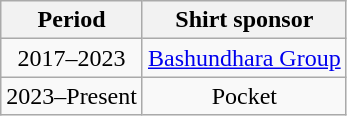<table class="wikitable" style="text-align:center;margin-left:1em;float:center">
<tr>
<th>Period</th>
<th>Shirt sponsor</th>
</tr>
<tr>
<td>2017–2023</td>
<td><a href='#'>Bashundhara Group</a></td>
</tr>
<tr>
<td>2023–Present</td>
<td>Pocket</td>
</tr>
</table>
